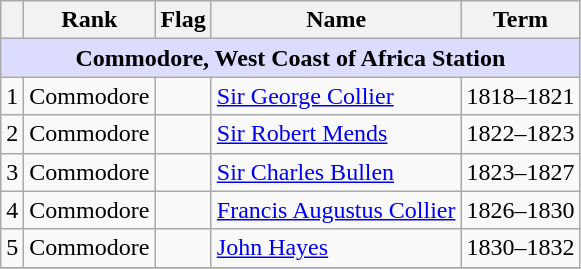<table class="wikitable">
<tr>
<th></th>
<th>Rank</th>
<th>Flag</th>
<th>Name</th>
<th>Term</th>
</tr>
<tr>
<td colspan="5" align="center" style="background:#dcdcfe;"><strong>Commodore, West Coast of Africa Station</strong></td>
</tr>
<tr>
<td>1</td>
<td>Commodore</td>
<td></td>
<td><a href='#'>Sir George Collier</a></td>
<td>1818–1821</td>
</tr>
<tr>
<td>2</td>
<td>Commodore</td>
<td></td>
<td><a href='#'>Sir Robert Mends</a></td>
<td>1822–1823</td>
</tr>
<tr>
<td>3</td>
<td>Commodore</td>
<td></td>
<td><a href='#'>Sir Charles Bullen</a></td>
<td>1823–1827</td>
</tr>
<tr>
<td>4</td>
<td>Commodore</td>
<td></td>
<td><a href='#'>Francis Augustus Collier</a></td>
<td>1826–1830</td>
</tr>
<tr>
<td>5</td>
<td>Commodore</td>
<td></td>
<td><a href='#'>John Hayes</a></td>
<td>1830–1832</td>
</tr>
<tr>
</tr>
</table>
